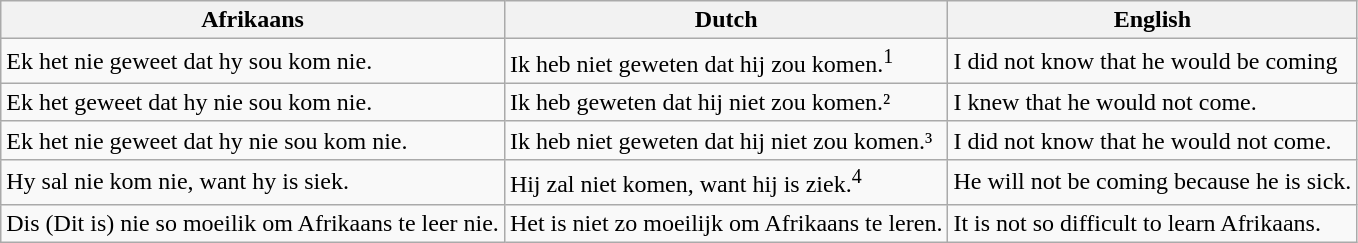<table class="wikitable">
<tr>
<th>Afrikaans</th>
<th>Dutch</th>
<th>English</th>
</tr>
<tr>
<td>Ek het nie geweet dat hy sou kom nie.</td>
<td>Ik heb niet geweten dat hij zou komen.<sup>1</sup></td>
<td>I did not know that he would be coming</td>
</tr>
<tr>
<td>Ek het geweet dat hy nie sou kom nie.</td>
<td>Ik heb geweten dat hĳ niet zou komen.²</td>
<td>I knew that he would not come.</td>
</tr>
<tr>
<td>Ek het nie geweet dat hy nie sou kom nie.</td>
<td>Ik heb niet geweten dat hĳ niet zou komen.³</td>
<td>I did not know that he would not come.</td>
</tr>
<tr>
<td>Hy sal nie kom nie, want hy is siek.</td>
<td>Hĳ zal niet komen, want hĳ is ziek.<sup>4</sup></td>
<td>He will not be coming because he is sick.</td>
</tr>
<tr>
<td>Dis (Dit is) nie so moeilik om Afrikaans te leer nie.</td>
<td>Het is niet zo moeilĳk om Afrikaans te leren.</td>
<td>It is not so difficult to learn Afrikaans.</td>
</tr>
</table>
